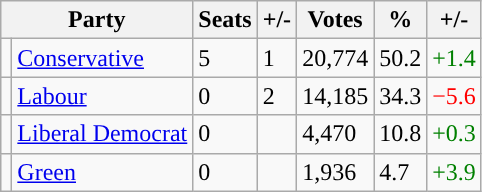<table class="wikitable">
<tr>
<th colspan="2">Party</th>
<th>Seats</th>
<th>+/-</th>
<th>Votes</th>
<th>%</th>
<th>+/-</th>
</tr>
<tr>
<td style="background-color: "></td>
<td><a href='#'>Conservative</a></td>
<td>5</td>
<td> 1</td>
<td>20,774</td>
<td>50.2</td>
<td style="color:green">+1.4</td>
</tr>
<tr>
<td style="background-color: "></td>
<td><a href='#'>Labour</a></td>
<td>0</td>
<td> 2</td>
<td>14,185</td>
<td>34.3</td>
<td style="color:red">−5.6</td>
</tr>
<tr>
<td style="background-color: "></td>
<td><a href='#'>Liberal Democrat</a></td>
<td>0</td>
<td></td>
<td>4,470</td>
<td>10.8</td>
<td style="color:green">+0.3</td>
</tr>
<tr>
<td style="background-color: "></td>
<td><a href='#'>Green</a></td>
<td>0</td>
<td></td>
<td>1,936</td>
<td>4.7</td>
<td style="color:green">+3.9</td>
</tr>
</table>
